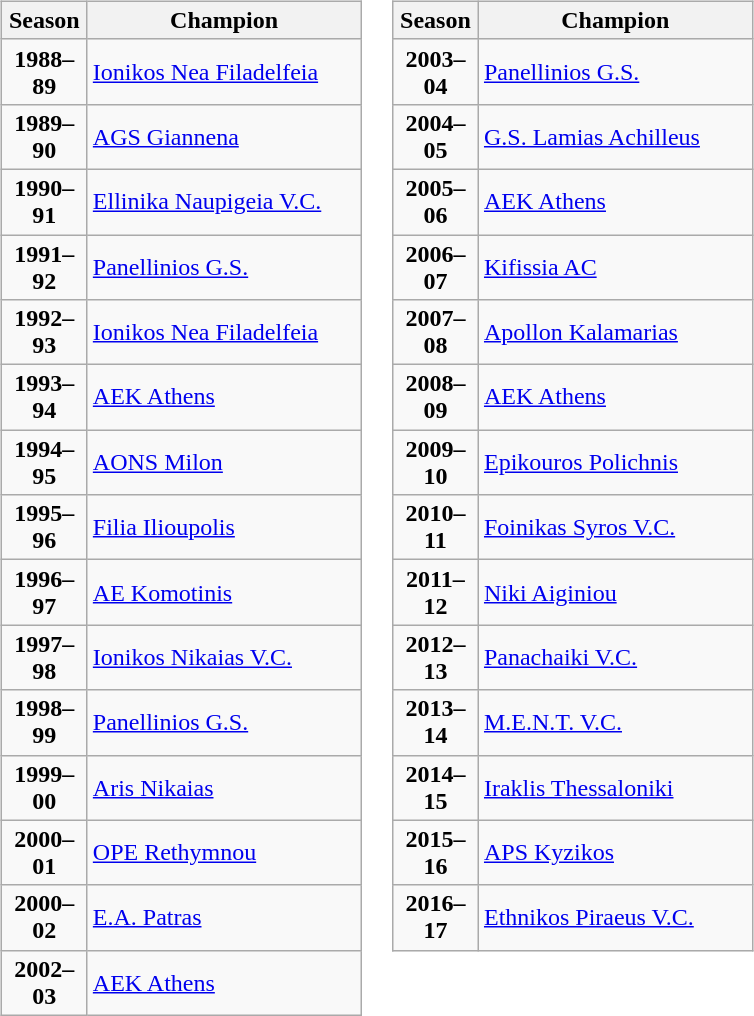<table>
<tr>
<td valign="top"><br><table class="wikitable">
<tr>
<th width="50">Season</th>
<th width="175">Champion</th>
</tr>
<tr>
<td align="center"><strong>1988–89</strong></td>
<td><a href='#'>Ionikos Nea Filadelfeia</a></td>
</tr>
<tr>
<td align="center"><strong>1989–90</strong></td>
<td><a href='#'>AGS Giannena</a></td>
</tr>
<tr>
<td align="center"><strong>1990–91</strong></td>
<td><a href='#'>Ellinika Naupigeia V.C.</a></td>
</tr>
<tr>
<td align="center"><strong>1991–92</strong></td>
<td><a href='#'>Panellinios G.S.</a></td>
</tr>
<tr>
<td align="center"><strong>1992–93</strong></td>
<td><a href='#'>Ionikos Nea Filadelfeia</a></td>
</tr>
<tr>
<td align="center"><strong>1993–94</strong></td>
<td><a href='#'>AEK Athens</a></td>
</tr>
<tr>
<td align="center"><strong>1994–95</strong></td>
<td><a href='#'>AONS Milon</a></td>
</tr>
<tr>
<td align="center"><strong>1995–96</strong></td>
<td><a href='#'>Filia Ilioupolis</a></td>
</tr>
<tr>
<td align="center"><strong>1996–97</strong></td>
<td><a href='#'>AE Komotinis</a></td>
</tr>
<tr>
<td align="center"><strong>1997–98</strong></td>
<td><a href='#'>Ionikos Nikaias V.C.</a></td>
</tr>
<tr>
<td align="center"><strong>1998–99</strong></td>
<td><a href='#'>Panellinios G.S.</a></td>
</tr>
<tr>
<td align="center"><strong>1999–00</strong></td>
<td><a href='#'>Aris Nikaias</a></td>
</tr>
<tr>
<td align="center"><strong>2000–01</strong></td>
<td><a href='#'>OPE Rethymnou</a></td>
</tr>
<tr>
<td align="center"><strong>2000–02</strong></td>
<td><a href='#'>E.A. Patras</a></td>
</tr>
<tr>
<td align="center"><strong>2002–03</strong></td>
<td><a href='#'>AEK Athens</a></td>
</tr>
</table>
</td>
<td valign="top"><br><table class="wikitable">
<tr>
<th width="50">Season</th>
<th width="175">Champion</th>
</tr>
<tr>
<td align="center"><strong>2003–04</strong></td>
<td><a href='#'>Panellinios G.S.</a></td>
</tr>
<tr>
<td align="center"><strong>2004–05</strong></td>
<td><a href='#'>G.S. Lamias Achilleus</a></td>
</tr>
<tr>
<td align="center"><strong>2005–06</strong></td>
<td><a href='#'>AEK Athens</a></td>
</tr>
<tr>
<td align="center"><strong>2006–07</strong></td>
<td><a href='#'>Kifissia AC</a></td>
</tr>
<tr>
<td align="center"><strong>2007–08</strong></td>
<td><a href='#'>Apollon Kalamarias</a></td>
</tr>
<tr>
<td align="center"><strong>2008–09</strong></td>
<td><a href='#'>AEK Athens</a></td>
</tr>
<tr>
<td align="center"><strong>2009–10</strong></td>
<td><a href='#'>Epikouros Polichnis</a></td>
</tr>
<tr>
<td align="center"><strong>2010–11</strong></td>
<td><a href='#'>Foinikas Syros V.C.</a></td>
</tr>
<tr>
<td align="center"><strong>2011–12</strong></td>
<td><a href='#'>Niki Aiginiou</a></td>
</tr>
<tr>
<td align="center"><strong>2012–13</strong></td>
<td><a href='#'>Panachaiki V.C.</a></td>
</tr>
<tr>
<td align="center"><strong>2013–14</strong></td>
<td><a href='#'>M.E.N.T. V.C.</a></td>
</tr>
<tr>
<td align="center"><strong>2014–15</strong></td>
<td><a href='#'>Iraklis Thessaloniki</a></td>
</tr>
<tr>
<td align="center"><strong>2015–16</strong></td>
<td><a href='#'>APS Kyzikos</a></td>
</tr>
<tr>
<td align="center"><strong>2016–17</strong></td>
<td><a href='#'>Ethnikos Piraeus V.C.</a></td>
</tr>
</table>
</td>
</tr>
</table>
